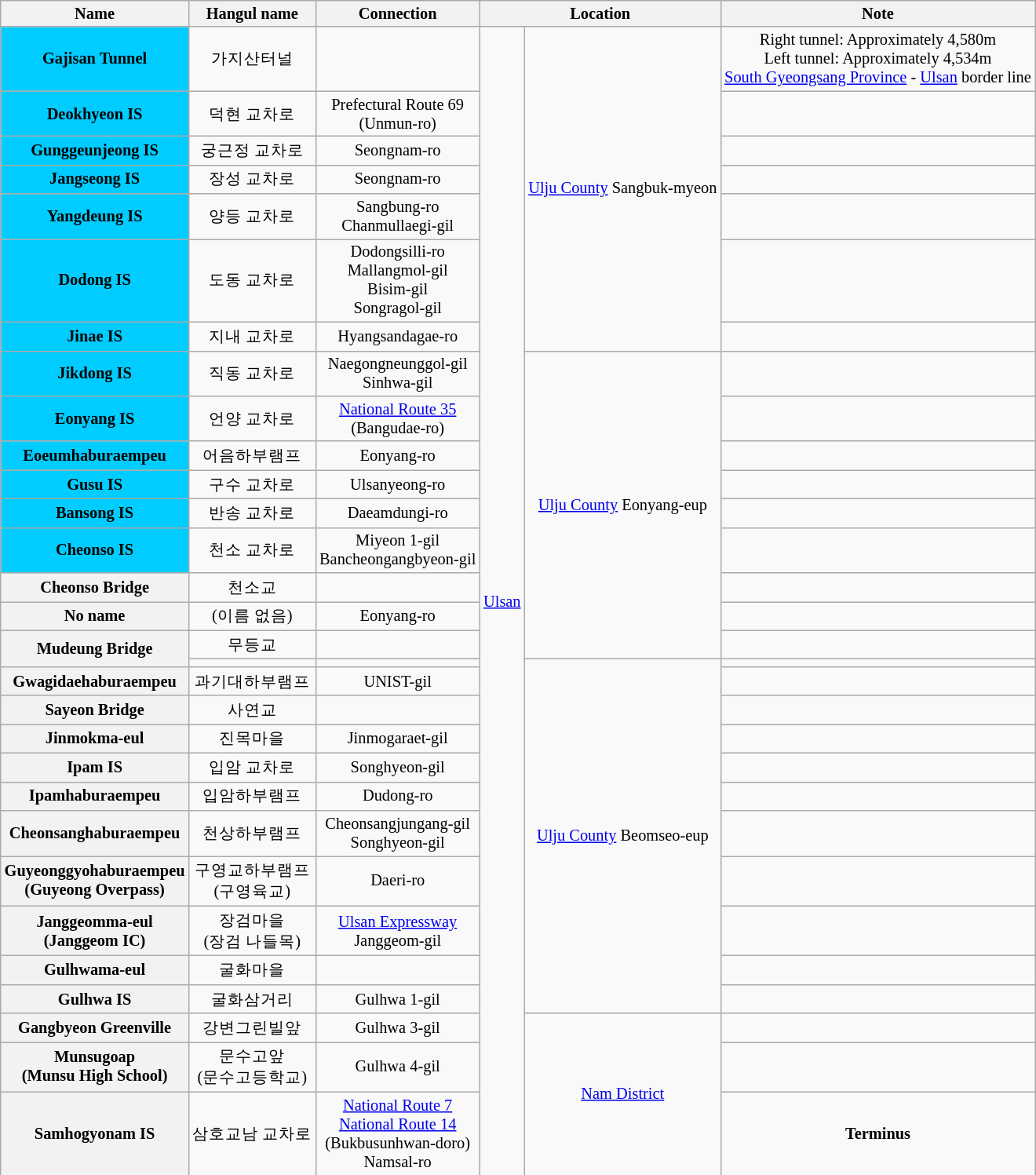<table class="wikitable" style="font-size: 85%; text-align: center;">
<tr>
<th>Name </th>
<th>Hangul name</th>
<th>Connection</th>
<th colspan="2">Location</th>
<th>Note</th>
</tr>
<tr>
<th style="background-color: #00CCFF;">Gajisan Tunnel</th>
<td>가지산터널</td>
<td></td>
<td rowspan=30><a href='#'>Ulsan</a></td>
<td rowspan=7><a href='#'>Ulju County</a> Sangbuk-myeon</td>
<td>Right tunnel: Approximately 4,580m<br>Left tunnel: Approximately 4,534m<br><a href='#'>South Gyeongsang Province</a> - <a href='#'>Ulsan</a> border line</td>
</tr>
<tr>
<th style="background-color: #00CCFF;">Deokhyeon IS</th>
<td>덕현 교차로</td>
<td>Prefectural Route 69<br>(Unmun-ro)</td>
<td></td>
</tr>
<tr>
<th style="background-color: #00CCFF;">Gunggeunjeong IS</th>
<td>궁근정 교차로</td>
<td>Seongnam-ro</td>
<td></td>
</tr>
<tr>
<th style="background-color: #00CCFF;">Jangseong IS</th>
<td>장성 교차로</td>
<td>Seongnam-ro</td>
<td></td>
</tr>
<tr>
<th style="background-color: #00CCFF;">Yangdeung IS</th>
<td>양등 교차로</td>
<td>Sangbung-ro<br>Chanmullaegi-gil</td>
<td></td>
</tr>
<tr>
<th style="background-color: #00CCFF;">Dodong IS</th>
<td>도동 교차로</td>
<td>Dodongsilli-ro<br>Mallangmol-gil<br>Bisim-gil<br>Songragol-gil</td>
<td></td>
</tr>
<tr>
<th style="background-color: #00CCFF;">Jinae IS</th>
<td>지내 교차로</td>
<td>Hyangsandagae-ro</td>
<td></td>
</tr>
<tr>
<th style="background-color: #00CCFF;">Jikdong IS</th>
<td>직동 교차로</td>
<td>Naegongneunggol-gil<br>Sinhwa-gil</td>
<td rowspan=9><a href='#'>Ulju County</a> Eonyang-eup</td>
<td></td>
</tr>
<tr>
<th style="background-color: #00CCFF;">Eonyang IS</th>
<td>언양 교차로</td>
<td><a href='#'>National Route 35</a><br>(Bangudae-ro)</td>
<td></td>
</tr>
<tr>
<th style="background-color: #00CCFF;">Eoeumhaburaempeu</th>
<td>어음하부램프</td>
<td>Eonyang-ro</td>
<td></td>
</tr>
<tr>
<th style="background-color: #00CCFF;">Gusu IS</th>
<td>구수 교차로</td>
<td>Ulsanyeong-ro</td>
<td></td>
</tr>
<tr>
<th style="background-color: #00CCFF;">Bansong IS</th>
<td>반송 교차로</td>
<td>Daeamdungi-ro</td>
<td></td>
</tr>
<tr>
<th style="background-color: #00CCFF;">Cheonso IS</th>
<td>천소 교차로</td>
<td>Miyeon 1-gil<br>Bancheongangbyeon-gil</td>
<td></td>
</tr>
<tr>
<th>Cheonso Bridge</th>
<td>천소교</td>
<td></td>
<td></td>
</tr>
<tr>
<th>No name</th>
<td>(이름 없음)</td>
<td>Eonyang-ro</td>
<td></td>
</tr>
<tr>
<th rowspan=2>Mudeung Bridge</th>
<td>무등교</td>
<td></td>
<td></td>
</tr>
<tr>
<td></td>
<td></td>
<td rowspan=11><a href='#'>Ulju County</a> Beomseo-eup</td>
<td></td>
</tr>
<tr>
<th>Gwagidaehaburaempeu</th>
<td>과기대하부램프</td>
<td>UNIST-gil</td>
<td></td>
</tr>
<tr>
<th>Sayeon Bridge</th>
<td>사연교</td>
<td></td>
<td></td>
</tr>
<tr>
<th>Jinmokma-eul</th>
<td>진목마을</td>
<td>Jinmogaraet-gil</td>
<td></td>
</tr>
<tr>
<th>Ipam IS</th>
<td>입암 교차로</td>
<td>Songhyeon-gil</td>
<td></td>
</tr>
<tr>
<th>Ipamhaburaempeu</th>
<td>입암하부램프</td>
<td>Dudong-ro</td>
<td></td>
</tr>
<tr>
<th>Cheonsanghaburaempeu</th>
<td>천상하부램프</td>
<td>Cheonsangjungang-gil<br>Songhyeon-gil</td>
<td></td>
</tr>
<tr>
<th>Guyeonggyohaburaempeu<br>(Guyeong Overpass)</th>
<td>구영교하부램프<br>(구영육교)</td>
<td>Daeri-ro</td>
<td></td>
</tr>
<tr>
<th>Janggeomma-eul<br>(Janggeom IC)</th>
<td>장검마을<br>(장검 나들목)</td>
<td><a href='#'>Ulsan Expressway</a><br>Janggeom-gil</td>
<td></td>
</tr>
<tr>
<th>Gulhwama-eul</th>
<td>굴화마을</td>
<td></td>
<td></td>
</tr>
<tr>
<th>Gulhwa IS</th>
<td>굴화삼거리</td>
<td>Gulhwa 1-gil</td>
<td></td>
</tr>
<tr>
<th>Gangbyeon Greenville</th>
<td>강변그린빌앞</td>
<td>Gulhwa 3-gil</td>
<td rowspan=3><a href='#'>Nam District</a></td>
<td></td>
</tr>
<tr>
<th>Munsugoap<br>(Munsu High School)</th>
<td>문수고앞<br>(문수고등학교)</td>
<td>Gulhwa 4-gil</td>
<td></td>
</tr>
<tr>
<th>Samhogyonam IS</th>
<td>삼호교남 교차로</td>
<td><a href='#'>National Route 7</a><br><a href='#'>National Route 14</a><br>(Bukbusunhwan-doro)<br>Namsal-ro</td>
<td><strong>Terminus</strong></td>
</tr>
<tr>
</tr>
</table>
